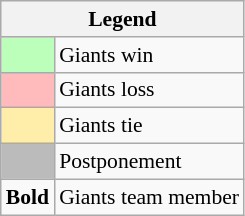<table class="wikitable" style="font-size:90%">
<tr>
<th colspan="2">Legend</th>
</tr>
<tr>
<td bgcolor="#bbffbb"> </td>
<td>Giants win</td>
</tr>
<tr>
<td bgcolor="#ffbbbb"> </td>
<td>Giants loss</td>
</tr>
<tr>
<td bgcolor="#ffeeaa"> </td>
<td>Giants tie</td>
</tr>
<tr>
<td bgcolor="#bbbbbb"> </td>
<td>Postponement</td>
</tr>
<tr>
<td><strong>Bold</strong></td>
<td>Giants team member</td>
</tr>
</table>
